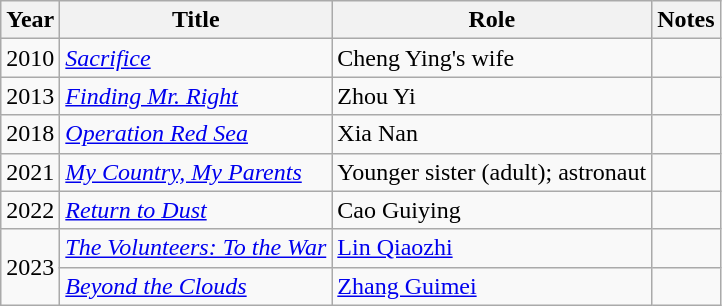<table class="wikitable sortable">
<tr>
<th>Year</th>
<th>Title</th>
<th>Role</th>
<th class="unsortable">Notes</th>
</tr>
<tr>
<td>2010</td>
<td><em><a href='#'>Sacrifice</a></em></td>
<td>Cheng Ying's wife</td>
<td></td>
</tr>
<tr>
<td>2013</td>
<td><em><a href='#'>Finding Mr. Right</a></em></td>
<td>Zhou Yi</td>
<td></td>
</tr>
<tr>
<td>2018</td>
<td><em><a href='#'>Operation Red Sea</a></em></td>
<td>Xia Nan</td>
<td></td>
</tr>
<tr>
<td>2021</td>
<td><em><a href='#'>My Country, My Parents</a></em></td>
<td>Younger sister (adult); astronaut</td>
<td></td>
</tr>
<tr>
<td>2022</td>
<td><em><a href='#'>Return to Dust</a></em></td>
<td>Cao Guiying</td>
<td></td>
</tr>
<tr>
<td rowspan="2">2023</td>
<td><em><a href='#'>The Volunteers: To the War</a></em></td>
<td><a href='#'>Lin Qiaozhi</a></td>
<td></td>
</tr>
<tr>
<td><em><a href='#'>Beyond the Clouds</a></em></td>
<td><a href='#'>Zhang Guimei</a></td>
<td></td>
</tr>
</table>
